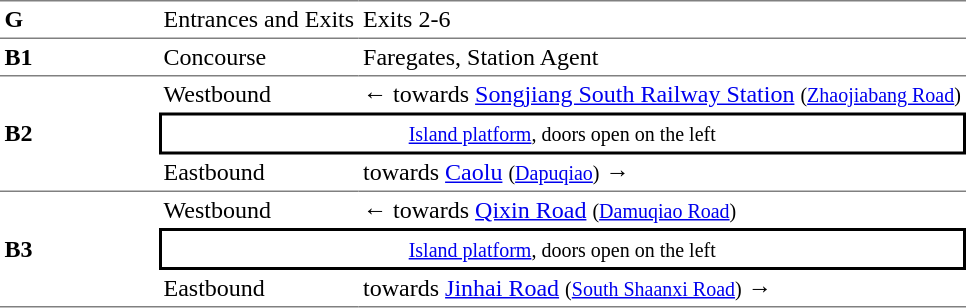<table cellspacing=0 cellpadding=3>
<tr>
<td style="border-top:solid 1px gray;border-bottom:solid 1px gray;" width=100><strong>G</strong></td>
<td style="border-top:solid 1px gray;border-bottom:solid 1px gray;">Entrances and Exits</td>
<td style="border-top:solid 1px gray;border-bottom:solid 1px gray;">Exits 2-6</td>
</tr>
<tr>
<td style="border-bottom:solid 1px gray;"><strong>B1</strong></td>
<td style="border-bottom:solid 1px gray;">Concourse</td>
<td style="border-bottom:solid 1px gray;">Faregates, Station Agent</td>
</tr>
<tr>
<td style="border-bottom:solid 1px gray;" rowspan=3><strong>B2</strong></td>
<td>Westbound</td>
<td>←  towards <a href='#'>Songjiang South Railway Station</a> <small>(<a href='#'>Zhaojiabang Road</a>)</small></td>
</tr>
<tr>
<td style="border-right:solid 2px black;border-left:solid 2px black;border-top:solid 2px black;border-bottom:solid 2px black;text-align:center;" colspan=2><small><a href='#'>Island platform</a>, doors open on the left</small></td>
</tr>
<tr>
<td style="border-bottom:solid 1px gray;">Eastbound</td>
<td style="border-bottom:solid 1px gray;">  towards <a href='#'>Caolu</a> <small>(<a href='#'>Dapuqiao</a>)</small> →</td>
</tr>
<tr>
<td style="border-bottom:solid 1px gray;" rowspan=3><strong>B3</strong></td>
<td>Westbound</td>
<td>←  towards <a href='#'>Qixin Road</a> <small>(<a href='#'>Damuqiao Road</a>)</small></td>
</tr>
<tr>
<td style="border-right:solid 2px black;border-left:solid 2px black;border-top:solid 2px black;border-bottom:solid 2px black;text-align:center;" colspan=2><small><a href='#'>Island platform</a>, doors open on the left</small></td>
</tr>
<tr>
<td style="border-bottom:solid 1px gray;">Eastbound</td>
<td style="border-bottom:solid 1px gray;">  towards <a href='#'>Jinhai Road</a> <small>(<a href='#'>South Shaanxi Road</a>)</small> →</td>
</tr>
</table>
